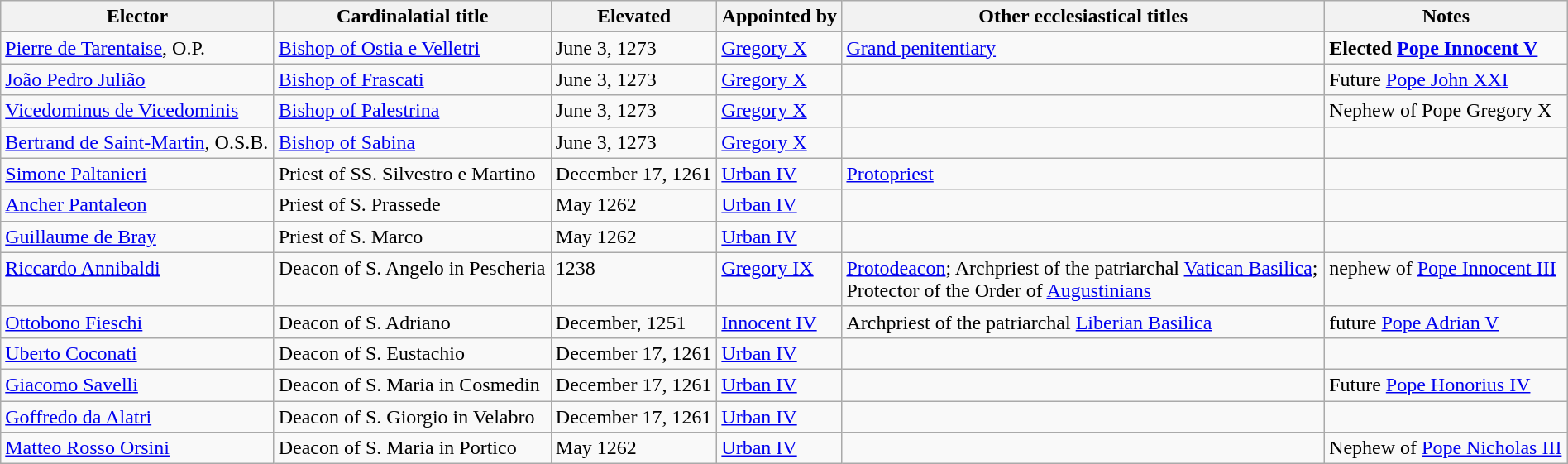<table class="wikitable sortable" style="width:100%">
<tr>
<th width="*">Elector</th>
<th width="*">Cardinalatial title</th>
<th width="*">Elevated</th>
<th width="*">Appointed by</th>
<th width="*">Other ecclesiastical titles</th>
<th width="*">Notes</th>
</tr>
<tr valign="top">
<td><a href='#'>Pierre de Tarentaise</a>, O.P.</td>
<td><a href='#'>Bishop of Ostia e Velletri</a></td>
<td>June 3, 1273</td>
<td><a href='#'>Gregory X</a></td>
<td><a href='#'>Grand penitentiary</a></td>
<td><strong>Elected <a href='#'>Pope Innocent V</a></strong></td>
</tr>
<tr valign="top">
<td><a href='#'>João Pedro Julião</a></td>
<td><a href='#'>Bishop of Frascati</a></td>
<td>June 3, 1273</td>
<td><a href='#'>Gregory X</a></td>
<td></td>
<td>Future <a href='#'>Pope John XXI</a></td>
</tr>
<tr valign="top">
<td><a href='#'>Vicedominus de Vicedominis</a></td>
<td><a href='#'>Bishop of Palestrina</a></td>
<td>June 3, 1273</td>
<td><a href='#'>Gregory X</a></td>
<td></td>
<td>Nephew of Pope Gregory X</td>
</tr>
<tr valign="top">
<td><a href='#'>Bertrand de Saint-Martin</a>, O.S.B.</td>
<td><a href='#'>Bishop of Sabina</a></td>
<td>June 3, 1273</td>
<td><a href='#'>Gregory X</a></td>
<td></td>
<td></td>
</tr>
<tr valign="top">
<td><a href='#'>Simone Paltanieri</a></td>
<td>Priest of SS. Silvestro e Martino</td>
<td>December 17, 1261</td>
<td><a href='#'>Urban IV</a></td>
<td><a href='#'>Protopriest</a></td>
<td></td>
</tr>
<tr valign="top">
<td><a href='#'>Ancher Pantaleon</a></td>
<td>Priest of S. Prassede</td>
<td>May 1262</td>
<td><a href='#'>Urban IV</a></td>
<td></td>
<td></td>
</tr>
<tr valign="top">
<td><a href='#'>Guillaume de Bray</a></td>
<td>Priest of S. Marco</td>
<td>May 1262</td>
<td><a href='#'>Urban IV</a></td>
<td></td>
<td></td>
</tr>
<tr valign="top">
<td><a href='#'>Riccardo Annibaldi</a></td>
<td>Deacon of S. Angelo in Pescheria</td>
<td>1238</td>
<td><a href='#'>Gregory IX</a></td>
<td><a href='#'>Protodeacon</a>; Archpriest of the patriarchal <a href='#'>Vatican Basilica</a>;<br> Protector of the Order of <a href='#'>Augustinians</a></td>
<td>nephew of <a href='#'>Pope Innocent III</a></td>
</tr>
<tr valign="top">
<td><a href='#'>Ottobono Fieschi</a></td>
<td>Deacon of S. Adriano</td>
<td>December, 1251</td>
<td><a href='#'>Innocent IV</a></td>
<td>Archpriest of the patriarchal <a href='#'>Liberian Basilica</a></td>
<td>future <a href='#'>Pope Adrian V</a></td>
</tr>
<tr valign="top">
<td><a href='#'>Uberto Coconati</a></td>
<td>Deacon of S. Eustachio</td>
<td>December 17, 1261</td>
<td><a href='#'>Urban IV</a></td>
<td></td>
<td></td>
</tr>
<tr valign="top">
<td><a href='#'>Giacomo Savelli</a></td>
<td>Deacon of S. Maria in Cosmedin</td>
<td>December 17, 1261</td>
<td><a href='#'>Urban IV</a></td>
<td></td>
<td>Future <a href='#'>Pope Honorius IV</a></td>
</tr>
<tr valign="top">
<td><a href='#'>Goffredo da Alatri</a></td>
<td>Deacon of S. Giorgio in Velabro</td>
<td>December 17, 1261</td>
<td><a href='#'>Urban IV</a></td>
<td></td>
<td></td>
</tr>
<tr valign="top">
<td><a href='#'>Matteo Rosso Orsini</a></td>
<td>Deacon of S. Maria in Portico</td>
<td>May 1262</td>
<td><a href='#'>Urban IV</a></td>
<td></td>
<td>Nephew of <a href='#'>Pope Nicholas III</a></td>
</tr>
</table>
